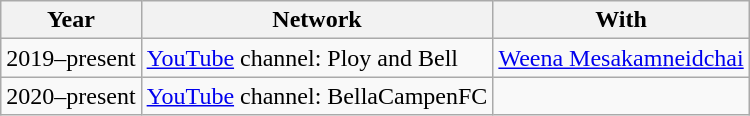<table class="wikitable">
<tr>
<th>Year</th>
<th>Network</th>
<th>With</th>
</tr>
<tr>
<td>2019–present</td>
<td><a href='#'>YouTube</a> channel: Ploy and Bell</td>
<td><a href='#'>Weena Mesakamneidchai</a></td>
</tr>
<tr>
<td>2020–present</td>
<td><a href='#'>YouTube</a> channel: BellaCampenFC</td>
<td></td>
</tr>
</table>
